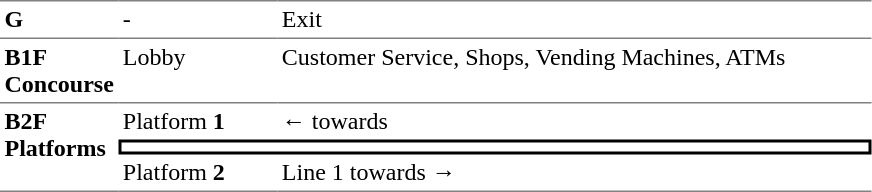<table table border=0 cellspacing=0 cellpadding=3>
<tr>
<td style="border-top:solid 1px gray;" width=50 valign=top><strong>G</strong></td>
<td style="border-top:solid 1px gray;" width=100 valign=top>-</td>
<td style="border-top:solid 1px gray;" width=390 valign=top>Exit</td>
</tr>
<tr>
<td style="border-bottom:solid 1px gray; border-top:solid 1px gray;" valign=top width=50><strong>B1F<br>Concourse</strong></td>
<td style="border-bottom:solid 1px gray; border-top:solid 1px gray;" valign=top width=100>Lobby</td>
<td style="border-bottom:solid 1px gray; border-top:solid 1px gray;" valign=top width=390>Customer Service, Shops, Vending Machines, ATMs</td>
</tr>
<tr>
<td style="border-bottom:solid 1px gray;" rowspan=4 valign=top><strong>B2F<br>Platforms</strong></td>
<td>Platform <strong>1</strong></td>
<td>←  towards  </td>
</tr>
<tr>
<td style="border-right:solid 2px black;border-left:solid 2px black;border-top:solid 2px black;border-bottom:solid 2px black;text-align:center;" colspan=2></td>
</tr>
<tr>
<td style="border-bottom:solid 1px gray;">Platform <strong>2</strong></td>
<td style="border-bottom:solid 1px gray;">  Line 1 towards   →</td>
</tr>
</table>
